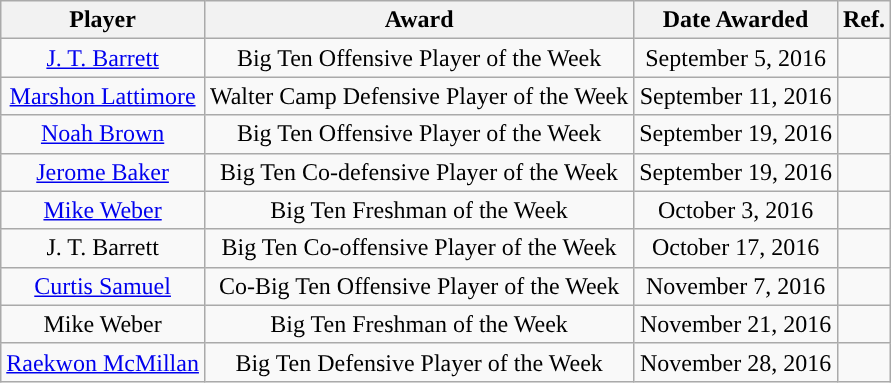<table class="wikitable sortable sortable" style="text-align: center">
<tr align=center>
<th>Player</th>
<th>Award</th>
<th>Date Awarded</th>
<th>Ref.</th>
</tr>
<tr>
<td><a href='#'>J. T. Barrett</a></td>
<td>Big Ten Offensive Player of the Week</td>
<td>September 5, 2016</td>
<td></td>
</tr>
<tr>
<td><a href='#'>Marshon Lattimore</a></td>
<td>Walter Camp Defensive Player of the Week</td>
<td>September 11, 2016</td>
<td></td>
</tr>
<tr>
<td><a href='#'>Noah Brown</a></td>
<td>Big Ten Offensive Player of the Week</td>
<td>September 19, 2016</td>
<td></td>
</tr>
<tr>
<td><a href='#'>Jerome Baker</a></td>
<td>Big Ten Co-defensive Player of the Week</td>
<td>September 19, 2016</td>
<td></td>
</tr>
<tr>
<td><a href='#'>Mike Weber</a></td>
<td>Big Ten Freshman of the Week</td>
<td>October 3, 2016</td>
<td></td>
</tr>
<tr>
<td>J. T. Barrett</td>
<td>Big Ten Co-offensive Player of the Week</td>
<td>October 17, 2016</td>
<td></td>
</tr>
<tr>
<td><a href='#'>Curtis Samuel</a></td>
<td>Co-Big Ten Offensive Player of the Week</td>
<td>November 7, 2016</td>
<td></td>
</tr>
<tr>
<td>Mike Weber</td>
<td>Big Ten Freshman of the Week</td>
<td>November 21, 2016</td>
<td></td>
</tr>
<tr>
<td><a href='#'>Raekwon McMillan</a></td>
<td>Big Ten Defensive Player of the Week</td>
<td>November 28, 2016</td>
<td></td>
</tr>
</table>
